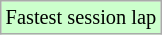<table class="wikitable" style="font-size: 85%;">
<tr style="background:#ccffcc;">
<td>Fastest session lap</td>
</tr>
</table>
